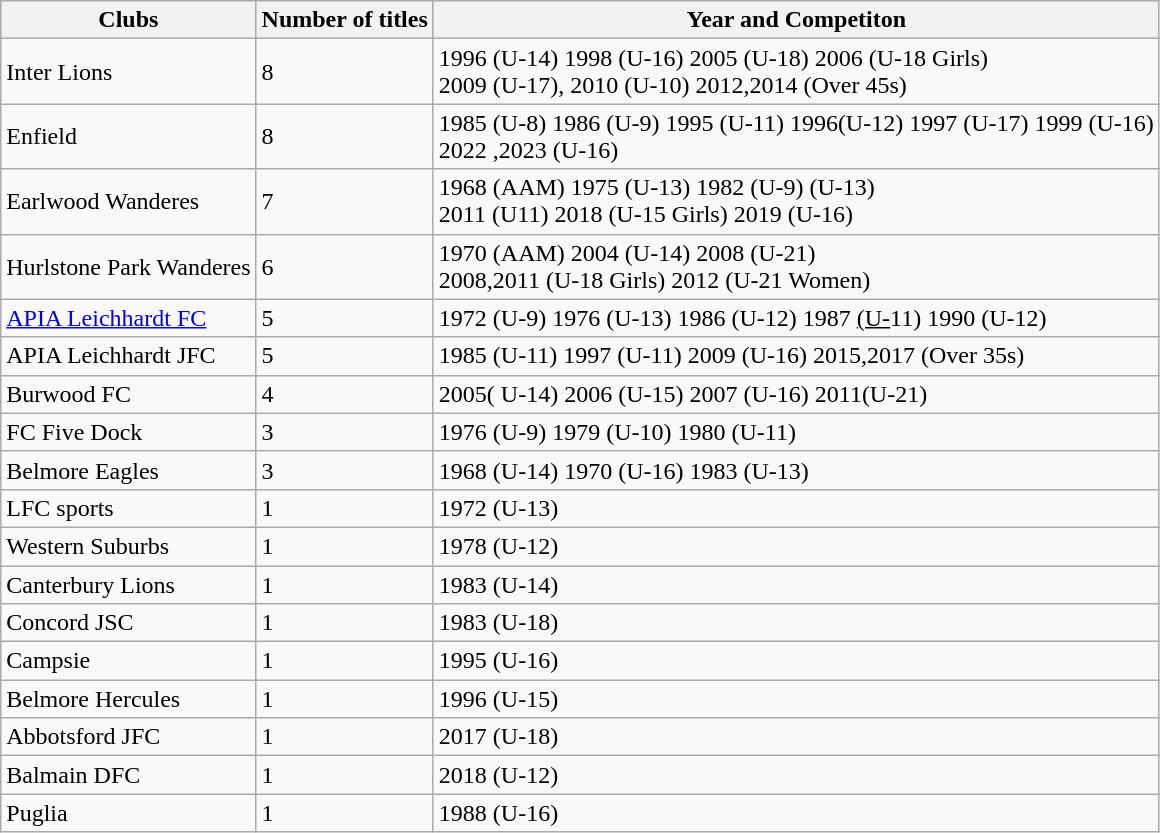<table class="wikitable">
<tr>
<th>Clubs</th>
<th>Number of titles</th>
<th>Year and Competiton</th>
</tr>
<tr>
<td>Inter Lions</td>
<td>8</td>
<td>1996 (U-14) 1998 (U-16) 2005 (U-18) 2006 (U-18 Girls)<br>2009 (U-17), 2010 (U-10) 2012,2014 (Over 45s)</td>
</tr>
<tr>
<td>Enfield</td>
<td>8</td>
<td>1985 (U-8) 1986 (U-9) 1995 (U-11) 1996(U-12) 1997 (U-17) 1999 (U-16)<br>2022 ,2023 (U-16)</td>
</tr>
<tr>
<td>Earlwood Wanderes</td>
<td>7</td>
<td>1968 (AAM) 1975 (U-13) 1982 (U-9) (U-13)<br>2011 (U11) 2018 (U-15 Girls) 2019 (U-16)</td>
</tr>
<tr>
<td>Hurlstone Park Wanderes</td>
<td>6</td>
<td>1970 (AAM) 2004 (U-14) 2008 (U-21)<br>2008,2011 (U-18 Girls) 2012 (U-21 Women)</td>
</tr>
<tr>
<td><a href='#'>APIA Leichhardt FC</a></td>
<td>5</td>
<td>1972 (U-9) 1976 (U-13) 1986 (U-12) 1987 <u>(U-</u>11) 1990 (U-12)</td>
</tr>
<tr>
<td>APIA Leichhardt JFC</td>
<td>5</td>
<td>1985 (U-11) 1997 (U-11) 2009 (U-16) 2015,2017 (Over 35s)</td>
</tr>
<tr>
<td>Burwood FC</td>
<td>4</td>
<td>2005( U-14) 2006 (U-15) 2007 (U-16) 2011(U-21)</td>
</tr>
<tr>
<td>FC Five Dock</td>
<td>3</td>
<td>1976 (U-9) 1979 (U-10) 1980 (U-11)</td>
</tr>
<tr>
<td>Belmore Eagles</td>
<td>3</td>
<td>1968 (U-14) 1970 (U-16) 1983 (U-13)</td>
</tr>
<tr>
<td>LFC sports</td>
<td>1</td>
<td>1972 (U-13)</td>
</tr>
<tr>
<td>Western Suburbs </td>
<td>1</td>
<td>1978 (U-12)</td>
</tr>
<tr>
<td>Canterbury Lions</td>
<td>1</td>
<td>1983 (U-14)</td>
</tr>
<tr>
<td>Concord JSC</td>
<td>1</td>
<td>1983 (U-18)</td>
</tr>
<tr>
<td>Campsie </td>
<td>1</td>
<td>1995 (U-16)</td>
</tr>
<tr>
<td>Belmore Hercules </td>
<td>1</td>
<td>1996 (U-15)</td>
</tr>
<tr>
<td>Abbotsford JFC</td>
<td>1</td>
<td>2017 (U-18)</td>
</tr>
<tr>
<td>Balmain DFC</td>
<td>1</td>
<td>2018 (U-12)</td>
</tr>
<tr>
<td>Puglia </td>
<td>1</td>
<td>1988 (U-16)</td>
</tr>
</table>
